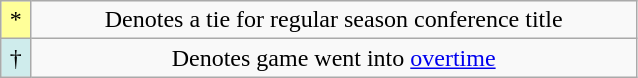<table class="wikitable" style="text-align:center;width:425px;">
<tr>
<td style="background:#ff9; text-align:center;">*</td>
<td>Denotes a tie for regular season conference title</td>
</tr>
<tr>
<td style="background:#cfecec; text-align:center;">†</td>
<td>Denotes game went into <a href='#'>overtime</a></td>
</tr>
</table>
